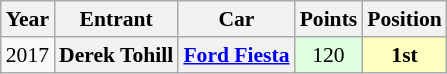<table class="wikitable" border="1" style="text-align:center; font-size:90%;">
<tr valign="top">
<th>Year</th>
<th>Entrant</th>
<th>Car</th>
<th>Points</th>
<th>Position</th>
</tr>
<tr>
<td>2017</td>
<th>Derek Tohill</th>
<th><a href='#'>Ford Fiesta</a></th>
<td style="background:#DFFFDF;">120</td>
<td style="background:#FFFFBF;"><strong>1st</strong></td>
</tr>
</table>
